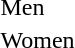<table>
<tr>
<td>Men</td>
<td></td>
<td></td>
<td></td>
</tr>
<tr>
<td>Women</td>
<td></td>
<td></td>
<td></td>
</tr>
</table>
